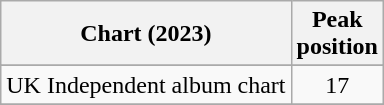<table class="wikitable sortable plainrowheaders" style="text-align:center">
<tr>
<th scope="col">Chart (2023)</th>
<th scope="col">Peak<br>position</th>
</tr>
<tr>
</tr>
<tr>
<td>UK Independent album chart </td>
<td>17</td>
</tr>
<tr>
</tr>
</table>
